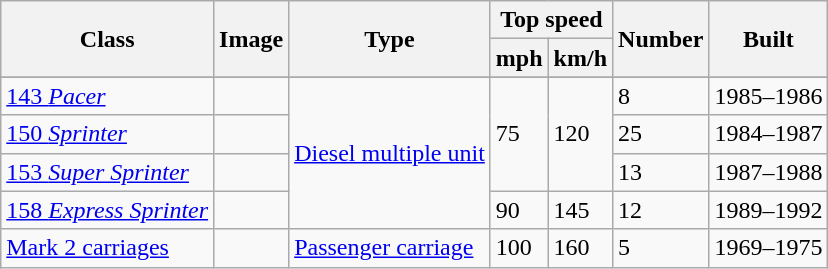<table class="wikitable">
<tr ---- bgcolor=#f9f9f9>
<th rowspan="2">Class</th>
<th rowspan="2">Image</th>
<th rowspan="2">Type</th>
<th colspan="2">Top speed</th>
<th rowspan="2">Number</th>
<th rowspan="2">Built</th>
</tr>
<tr ---- bgcolor=#f9f9f9>
<th>mph</th>
<th>km/h</th>
</tr>
<tr>
</tr>
<tr>
<td><a href='#'>143 <em>Pacer</em></a></td>
<td></td>
<td rowspan="4"><a href='#'>Diesel multiple unit</a></td>
<td rowspan="3">75</td>
<td rowspan="3">120</td>
<td>8</td>
<td>1985–1986</td>
</tr>
<tr>
<td><a href='#'>150 <em>Sprinter</em></a></td>
<td></td>
<td>25</td>
<td>1984–1987</td>
</tr>
<tr>
<td><a href='#'>153 <em>Super Sprinter</em></a></td>
<td></td>
<td>13</td>
<td>1987–1988</td>
</tr>
<tr>
<td><a href='#'>158 <em>Express Sprinter</em></a></td>
<td></td>
<td>90</td>
<td>145</td>
<td>12</td>
<td>1989–1992</td>
</tr>
<tr>
<td><a href='#'>Mark 2 carriages</a></td>
<td></td>
<td><a href='#'>Passenger carriage</a></td>
<td>100</td>
<td>160</td>
<td>5</td>
<td>1969–1975</td>
</tr>
</table>
